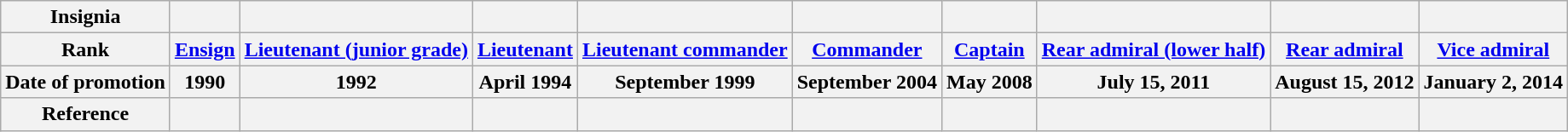<table class="wikitable">
<tr>
<th>Insignia</th>
<th></th>
<th></th>
<th></th>
<th></th>
<th></th>
<th></th>
<th></th>
<th></th>
<th></th>
</tr>
<tr>
<th rowspan="1">Rank</th>
<th><a href='#'>Ensign</a></th>
<th><a href='#'>Lieutenant (junior grade)</a></th>
<th><a href='#'>Lieutenant</a></th>
<th><a href='#'>Lieutenant commander</a></th>
<th><a href='#'>Commander</a></th>
<th><a href='#'>Captain</a></th>
<th><a href='#'>Rear admiral (lower half)</a></th>
<th><a href='#'>Rear admiral</a></th>
<th><a href='#'>Vice admiral</a></th>
</tr>
<tr>
<th rowspan="1">Date of promotion</th>
<th>1990</th>
<th>1992</th>
<th>April 1994</th>
<th>September 1999</th>
<th>September 2004</th>
<th>May 2008</th>
<th>July 15, 2011</th>
<th>August 15, 2012</th>
<th>January 2, 2014</th>
</tr>
<tr>
<th colspan="1">Reference</th>
<th></th>
<th></th>
<th></th>
<th></th>
<th></th>
<th></th>
<th></th>
<th></th>
<th></th>
</tr>
</table>
